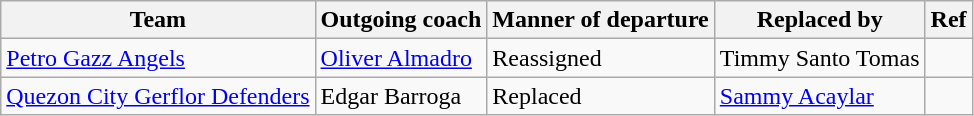<table class=wikitable>
<tr>
<th>Team</th>
<th>Outgoing coach</th>
<th>Manner of departure</th>
<th>Replaced by</th>
<th>Ref</th>
</tr>
<tr>
<td><a href='#'>Petro Gazz Angels</a></td>
<td> <a href='#'>Oliver Almadro</a></td>
<td>Reassigned</td>
<td> Timmy Santo Tomas</td>
<td></td>
</tr>
<tr>
<td><a href='#'>Quezon City Gerflor Defenders</a></td>
<td> Edgar Barroga</td>
<td>Replaced</td>
<td> <a href='#'>Sammy Acaylar</a></td>
<td></td>
</tr>
</table>
